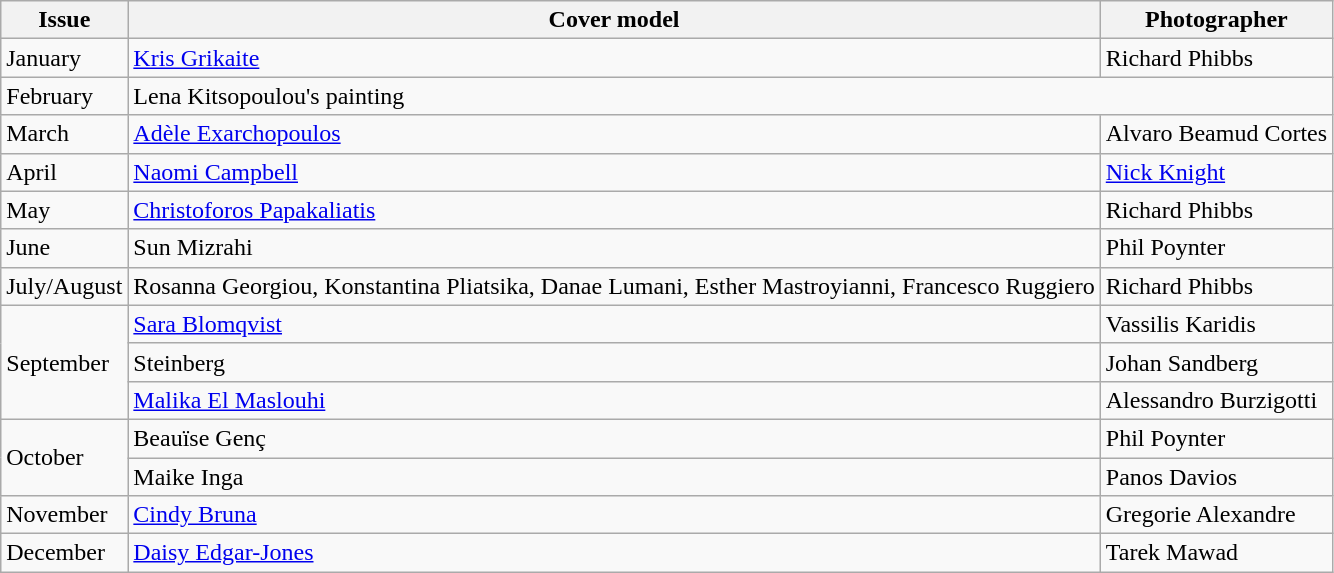<table class="sortable wikitable">
<tr>
<th>Issue</th>
<th>Cover model</th>
<th>Photographer</th>
</tr>
<tr>
<td>January</td>
<td><a href='#'>Kris Grikaite</a></td>
<td>Richard Phibbs</td>
</tr>
<tr>
<td>February</td>
<td colspan=2>Lena Kitsopoulou's painting</td>
</tr>
<tr>
<td>March</td>
<td><a href='#'>Adèle Exarchopoulos</a></td>
<td>Alvaro Beamud Cortes</td>
</tr>
<tr>
<td>April</td>
<td><a href='#'>Naomi Campbell</a></td>
<td><a href='#'>Nick Knight</a></td>
</tr>
<tr>
<td>May</td>
<td><a href='#'>Christoforos Papakaliatis</a></td>
<td>Richard Phibbs</td>
</tr>
<tr>
<td>June</td>
<td>Sun Mizrahi</td>
<td>Phil Poynter</td>
</tr>
<tr>
<td>July/August</td>
<td>Rosanna Georgiou, Konstantina Pliatsika, Danae Lumani, Esther Mastroyianni, Francesco Ruggiero</td>
<td>Richard Phibbs</td>
</tr>
<tr>
<td rowspan="3">September</td>
<td><a href='#'>Sara Blomqvist</a></td>
<td>Vassilis Karidis</td>
</tr>
<tr>
<td>Steinberg</td>
<td>Johan Sandberg</td>
</tr>
<tr>
<td><a href='#'>Malika El Maslouhi</a></td>
<td>Alessandro Burzigotti</td>
</tr>
<tr>
<td rowspan="2">October</td>
<td>Beauïse Genç</td>
<td>Phil Poynter</td>
</tr>
<tr>
<td>Maike Inga</td>
<td>Panos Davios</td>
</tr>
<tr>
<td>November</td>
<td><a href='#'>Cindy Bruna</a></td>
<td>Gregorie Alexandre</td>
</tr>
<tr>
<td>December</td>
<td><a href='#'>Daisy Edgar-Jones</a></td>
<td>Tarek Mawad</td>
</tr>
</table>
